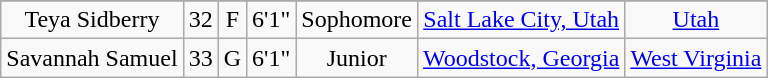<table class="wikitable sortable" border="1" style="text-align: center;">
<tr align=center>
</tr>
<tr>
<td>Teya Sidberry</td>
<td>32</td>
<td>F</td>
<td>6'1"</td>
<td>Sophomore</td>
<td><a href='#'>Salt Lake City, Utah</a></td>
<td><a href='#'>Utah</a></td>
</tr>
<tr>
<td>Savannah Samuel</td>
<td>33</td>
<td>G</td>
<td>6'1"</td>
<td>Junior</td>
<td><a href='#'>Woodstock, Georgia</a></td>
<td><a href='#'>West Virginia</a></td>
</tr>
</table>
